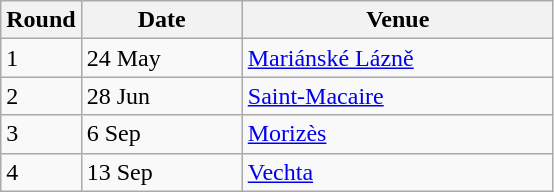<table class="wikitable" style="font-size: 100%">
<tr>
<th width=30>Round</th>
<th width=100>Date</th>
<th width=200>Venue</th>
</tr>
<tr>
<td>1</td>
<td>24 May</td>
<td> <a href='#'>Mariánské Lázně</a></td>
</tr>
<tr>
<td>2</td>
<td>28 Jun</td>
<td> <a href='#'>Saint-Macaire</a></td>
</tr>
<tr>
<td>3</td>
<td>6 Sep</td>
<td> <a href='#'>Morizès</a></td>
</tr>
<tr>
<td>4</td>
<td>13 Sep</td>
<td> <a href='#'>Vechta</a></td>
</tr>
</table>
